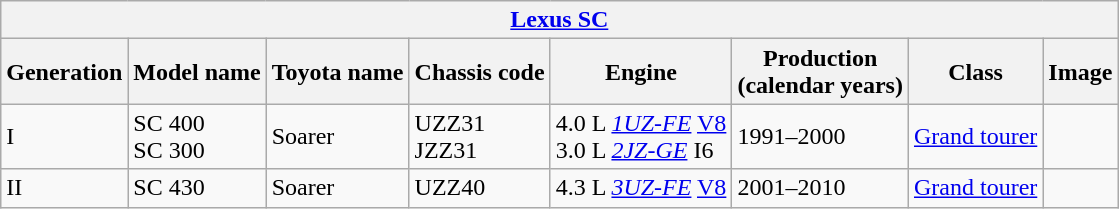<table class="wikitable collapsible" style="font-size:97% style="width:90%; text-align:center">
<tr>
<th colspan=8 align=left><a href='#'>Lexus SC</a></th>
</tr>
<tr>
<th>Generation</th>
<th>Model name</th>
<th>Toyota name</th>
<th>Chassis code</th>
<th>Engine</th>
<th>Production<br>(calendar years)</th>
<th>Class</th>
<th>Image</th>
</tr>
<tr>
<td>I</td>
<td>SC 400<br>SC 300</td>
<td>Soarer</td>
<td>UZZ31<br>JZZ31</td>
<td>4.0 L <em><a href='#'>1UZ-FE</a></em> <a href='#'>V8</a><br>3.0 L <em><a href='#'>2JZ-GE</a></em> I6</td>
<td>1991–2000</td>
<td><a href='#'>Grand tourer</a></td>
<td></td>
</tr>
<tr>
<td>II</td>
<td>SC 430</td>
<td>Soarer</td>
<td>UZZ40</td>
<td>4.3 L <em><a href='#'>3UZ-FE</a></em> <a href='#'>V8</a></td>
<td>2001–2010</td>
<td><a href='#'>Grand tourer</a></td>
<td></td>
</tr>
</table>
